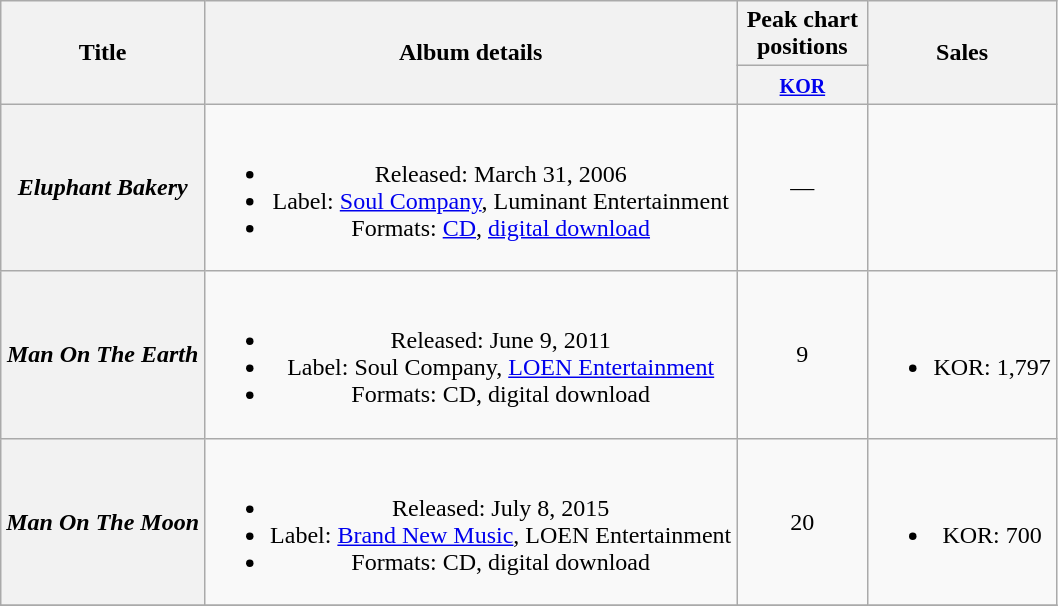<table class="wikitable plainrowheaders" style="text-align:center;">
<tr>
<th rowspan="2" scope="col">Title</th>
<th rowspan="2" scope="col">Album details</th>
<th colspan="1" scope="col" style="width:5em;">Peak chart positions</th>
<th rowspan="2" scope="col">Sales</th>
</tr>
<tr>
<th><small><a href='#'>KOR</a></small><br></th>
</tr>
<tr>
<th scope="row"><em>Eluphant Bakery</em></th>
<td><br><ul><li>Released: March 31, 2006</li><li>Label: <a href='#'>Soul Company</a>, Luminant Entertainment</li><li>Formats: <a href='#'>CD</a>, <a href='#'>digital download</a></li></ul></td>
<td>—</td>
<td></td>
</tr>
<tr>
<th scope="row"><em>Man On The Earth</em></th>
<td><br><ul><li>Released: June 9, 2011</li><li>Label: Soul Company, <a href='#'>LOEN Entertainment</a></li><li>Formats: CD, digital download</li></ul></td>
<td>9</td>
<td><br><ul><li>KOR: 1,797</li></ul></td>
</tr>
<tr>
<th scope="row"><em>Man On The Moon</em></th>
<td><br><ul><li>Released: July 8, 2015</li><li>Label: <a href='#'>Brand New Music</a>, LOEN Entertainment</li><li>Formats: CD, digital download</li></ul></td>
<td>20</td>
<td><br><ul><li>KOR: 700</li></ul></td>
</tr>
<tr>
</tr>
</table>
